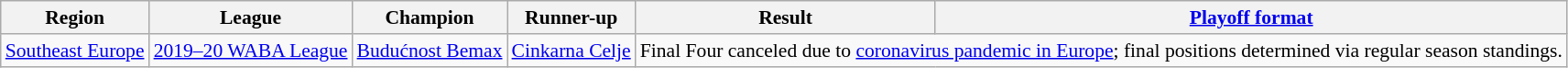<table class="wikitable" style="font-size:90%">
<tr>
<th>Region</th>
<th>League</th>
<th>Champion</th>
<th>Runner-up</th>
<th>Result</th>
<th><a href='#'>Playoff format</a></th>
</tr>
<tr>
<td><a href='#'>Southeast Europe</a></td>
<td><a href='#'>2019–20 WABA League</a></td>
<td> <a href='#'>Budućnost Bemax</a></td>
<td> <a href='#'>Cinkarna Celje</a></td>
<td colspan="2">Final Four canceled due to <a href='#'>coronavirus pandemic in Europe</a>; final positions determined via regular season standings.</td>
</tr>
</table>
